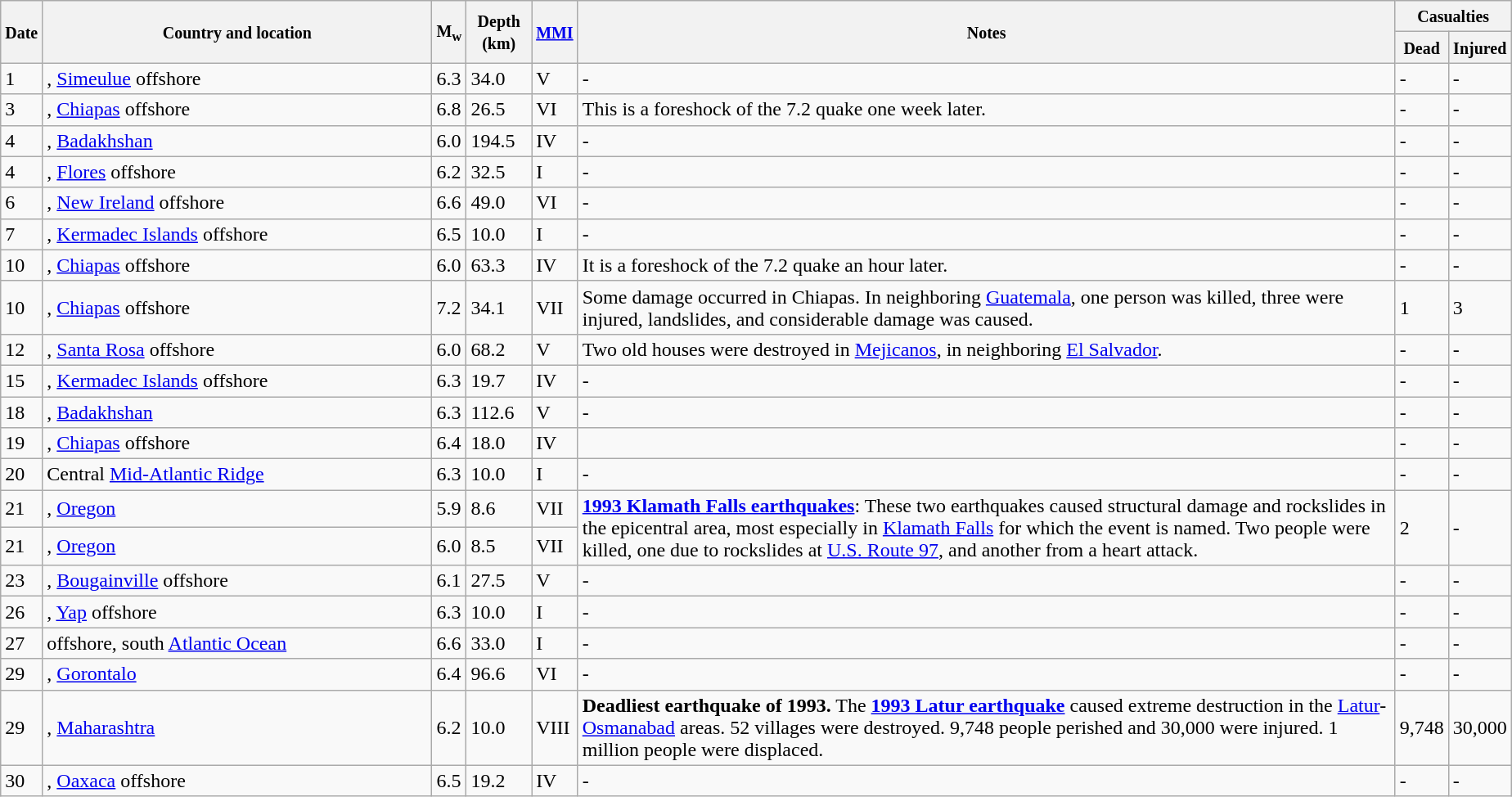<table class="wikitable sortable" style="border:1px black; margin-left:1em;">
<tr>
<th rowspan="2"><small>Date</small></th>
<th rowspan="2" style="width: 310px"><small>Country and location</small></th>
<th rowspan="2"><small>M<sub>w</sub></small></th>
<th rowspan="2"><small>Depth (km)</small></th>
<th rowspan="2"><small><a href='#'>MMI</a></small></th>
<th rowspan="2" class="unsortable"><small>Notes</small></th>
<th colspan="2"><small>Casualties</small></th>
</tr>
<tr>
<th><small>Dead</small></th>
<th><small>Injured</small></th>
</tr>
<tr>
<td>1</td>
<td>, <a href='#'>Simeulue</a> offshore</td>
<td>6.3</td>
<td>34.0</td>
<td>V</td>
<td>-</td>
<td>-</td>
<td>-</td>
</tr>
<tr>
<td>3</td>
<td>, <a href='#'>Chiapas</a> offshore</td>
<td>6.8</td>
<td>26.5</td>
<td>VI</td>
<td>This is a foreshock of the 7.2 quake one week later.</td>
<td>-</td>
<td>-</td>
</tr>
<tr>
<td>4</td>
<td>, <a href='#'>Badakhshan</a></td>
<td>6.0</td>
<td>194.5</td>
<td>IV</td>
<td>-</td>
<td>-</td>
<td>-</td>
</tr>
<tr>
<td>4</td>
<td>, <a href='#'>Flores</a> offshore</td>
<td>6.2</td>
<td>32.5</td>
<td>I</td>
<td>-</td>
<td>-</td>
<td>-</td>
</tr>
<tr>
<td>6</td>
<td>, <a href='#'>New Ireland</a> offshore</td>
<td>6.6</td>
<td>49.0</td>
<td>VI</td>
<td>-</td>
<td>-</td>
<td>-</td>
</tr>
<tr>
<td>7</td>
<td>, <a href='#'>Kermadec Islands</a> offshore</td>
<td>6.5</td>
<td>10.0</td>
<td>I</td>
<td>-</td>
<td>-</td>
<td>-</td>
</tr>
<tr>
<td>10</td>
<td>, <a href='#'>Chiapas</a> offshore</td>
<td>6.0</td>
<td>63.3</td>
<td>IV</td>
<td>It is a foreshock of the 7.2 quake an hour later.</td>
<td>-</td>
<td>-</td>
</tr>
<tr>
<td>10</td>
<td>, <a href='#'>Chiapas</a> offshore</td>
<td>7.2</td>
<td>34.1</td>
<td>VII</td>
<td>Some damage occurred in Chiapas. In neighboring <a href='#'>Guatemala</a>, one person was killed, three were injured, landslides, and considerable damage was caused.</td>
<td>1</td>
<td>3</td>
</tr>
<tr>
<td>12</td>
<td>, <a href='#'>Santa Rosa</a> offshore</td>
<td>6.0</td>
<td>68.2</td>
<td>V</td>
<td>Two old houses were destroyed in <a href='#'>Mejicanos</a>, in neighboring <a href='#'>El Salvador</a>.</td>
<td>-</td>
<td>-</td>
</tr>
<tr>
<td>15</td>
<td>, <a href='#'>Kermadec Islands</a> offshore</td>
<td>6.3</td>
<td>19.7</td>
<td>IV</td>
<td>-</td>
<td>-</td>
<td>-</td>
</tr>
<tr>
<td>18</td>
<td>, <a href='#'>Badakhshan</a></td>
<td>6.3</td>
<td>112.6</td>
<td>V</td>
<td>-</td>
<td>-</td>
<td>-</td>
</tr>
<tr>
<td>19</td>
<td>, <a href='#'>Chiapas</a> offshore</td>
<td>6.4</td>
<td>18.0</td>
<td>IV</td>
<td></td>
<td>-</td>
<td>-</td>
</tr>
<tr>
<td>20</td>
<td>Central <a href='#'>Mid-Atlantic Ridge</a></td>
<td>6.3</td>
<td>10.0</td>
<td>I</td>
<td>-</td>
<td>-</td>
<td>-</td>
</tr>
<tr>
<td>21</td>
<td>, <a href='#'>Oregon</a></td>
<td>5.9</td>
<td>8.6</td>
<td>VII</td>
<td rowspan="2"><strong><a href='#'>1993 Klamath Falls earthquakes</a></strong>: These two earthquakes caused structural damage and rockslides in the epicentral area, most especially in <a href='#'>Klamath Falls</a> for which the event is named. Two people were killed, one due to rockslides at <a href='#'>U.S. Route 97</a>, and another from a heart attack.</td>
<td rowspan="2">2</td>
<td rowspan="2">-</td>
</tr>
<tr>
<td>21</td>
<td>, <a href='#'>Oregon</a></td>
<td>6.0</td>
<td>8.5</td>
<td>VII</td>
</tr>
<tr>
<td>23</td>
<td>, <a href='#'>Bougainville</a> offshore</td>
<td>6.1</td>
<td>27.5</td>
<td>V</td>
<td>-</td>
<td>-</td>
<td>-</td>
</tr>
<tr>
<td>26</td>
<td>, <a href='#'>Yap</a> offshore</td>
<td>6.3</td>
<td>10.0</td>
<td>I</td>
<td>-</td>
<td>-</td>
<td>-</td>
</tr>
<tr>
<td>27</td>
<td> offshore, south <a href='#'>Atlantic Ocean</a></td>
<td>6.6</td>
<td>33.0</td>
<td>I</td>
<td>-</td>
<td>-</td>
<td>-</td>
</tr>
<tr>
<td>29</td>
<td>, <a href='#'>Gorontalo</a></td>
<td>6.4</td>
<td>96.6</td>
<td>VI</td>
<td>-</td>
<td>-</td>
<td>-</td>
</tr>
<tr>
<td>29</td>
<td>, <a href='#'>Maharashtra</a></td>
<td>6.2</td>
<td>10.0</td>
<td>VIII</td>
<td><strong>Deadliest earthquake of 1993.</strong> The <strong><a href='#'>1993 Latur earthquake</a></strong> caused extreme destruction in the <a href='#'>Latur</a>-<a href='#'>Osmanabad</a> areas. 52 villages were destroyed. 9,748 people perished and 30,000 were injured. 1 million people were displaced.</td>
<td>9,748</td>
<td>30,000</td>
</tr>
<tr>
<td>30</td>
<td>, <a href='#'>Oaxaca</a> offshore</td>
<td>6.5</td>
<td>19.2</td>
<td>IV</td>
<td>-</td>
<td>-</td>
<td>-</td>
</tr>
</table>
